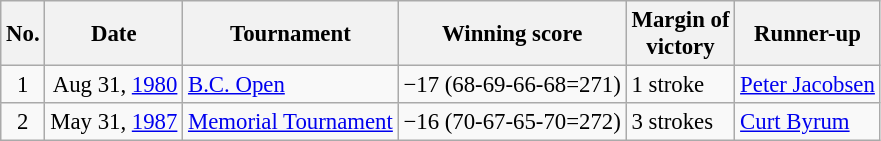<table class="wikitable" style="font-size:95%;">
<tr>
<th>No.</th>
<th>Date</th>
<th>Tournament</th>
<th>Winning score</th>
<th>Margin of<br>victory</th>
<th>Runner-up</th>
</tr>
<tr>
<td align=center>1</td>
<td align=right>Aug 31, <a href='#'>1980</a></td>
<td><a href='#'>B.C. Open</a></td>
<td>−17 (68-69-66-68=271)</td>
<td>1 stroke</td>
<td> <a href='#'>Peter Jacobsen</a></td>
</tr>
<tr>
<td align=center>2</td>
<td align=right>May 31, <a href='#'>1987</a></td>
<td><a href='#'>Memorial Tournament</a></td>
<td>−16 (70-67-65-70=272)</td>
<td>3 strokes</td>
<td> <a href='#'>Curt Byrum</a></td>
</tr>
</table>
